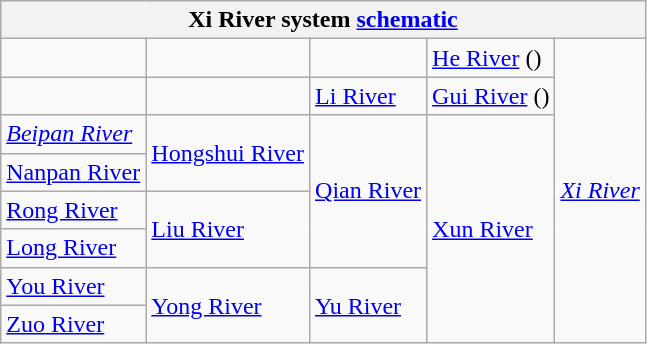<table class="wikitable">
<tr>
<th colspan="5">Xi River system <a href='#'>schematic</a><br></th>
</tr>
<tr>
<td></td>
<td></td>
<td></td>
<td><a href='#'>He River</a> ()</td>
<td rowspan="8"><em><a href='#'>Xi River</a></em></td>
</tr>
<tr>
<td></td>
<td></td>
<td><a href='#'>Li River</a></td>
<td><a href='#'>Gui River</a> ()</td>
</tr>
<tr>
<td><em><a href='#'>Beipan River</a></em></td>
<td rowspan="2"><a href='#'>Hongshui River</a></td>
<td rowspan="4"><a href='#'>Qian River</a></td>
<td rowspan="6"><a href='#'>Xun River</a></td>
</tr>
<tr>
<td><a href='#'>Nanpan River</a></td>
</tr>
<tr>
<td><a href='#'>Rong River</a></td>
<td rowspan="2"><a href='#'>Liu River</a></td>
</tr>
<tr>
<td><a href='#'>Long River</a></td>
</tr>
<tr>
<td><a href='#'>You River</a></td>
<td rowspan="2"><a href='#'>Yong River</a></td>
<td rowspan="2"><a href='#'>Yu River</a></td>
</tr>
<tr>
<td><a href='#'>Zuo River</a></td>
</tr>
</table>
